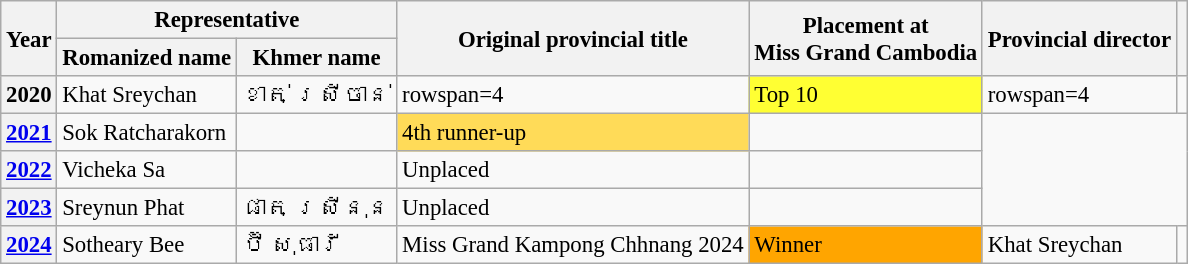<table class="wikitable defaultcenter col2left col3left col6left" style="font-size:95%;">
<tr>
<th rowspan=2>Year</th>
<th colspan=2>Representative</th>
<th rowspan=2>Original provincial title</th>
<th rowspan=2>Placement at<br>Miss Grand Cambodia</th>
<th rowspan=2>Provincial director</th>
<th rowspan=2></th>
</tr>
<tr>
<th>Romanized name</th>
<th>Khmer name</th>
</tr>
<tr>
<th>2020</th>
<td>Khat Sreychan</td>
<td>ខាត់ ស្រី​ចាន់</td>
<td>rowspan=4 </td>
<td bgcolor=#FFFF33>Top 10</td>
<td>rowspan=4 </td>
<td></td>
</tr>
<tr>
<th><a href='#'>2021</a></th>
<td>Sok Ratcharakorn</td>
<td></td>
<td bgcolor=#FFDB58>4th runner-up</td>
<td></td>
</tr>
<tr>
<th><a href='#'>2022</a></th>
<td>Vicheka Sa</td>
<td></td>
<td>Unplaced</td>
<td></td>
</tr>
<tr>
<th><a href='#'>2023</a></th>
<td>Sreynun Phat</td>
<td>ផាត ស្រីនុន</td>
<td>Unplaced</td>
<td></td>
</tr>
<tr>
<th><a href='#'>2024</a></th>
<td>Sotheary Bee</td>
<td>ប៊ី សុធារី</td>
<td>Miss Grand Kampong Chhnang 2024</td>
<td bgcolor=orange>Winner</td>
<td>Khat Sreychan</td>
<td></td>
</tr>
</table>
